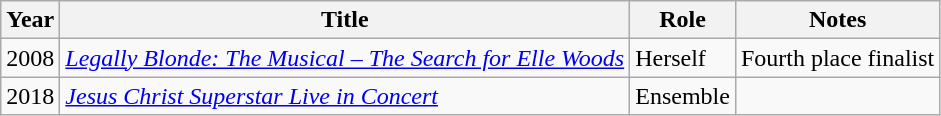<table class="wikitable">
<tr>
<th>Year</th>
<th>Title</th>
<th>Role</th>
<th>Notes</th>
</tr>
<tr>
<td>2008</td>
<td><em><a href='#'>Legally Blonde: The Musical – The Search for Elle Woods</a></em></td>
<td>Herself</td>
<td>Fourth place finalist</td>
</tr>
<tr>
<td>2018</td>
<td><em><a href='#'>Jesus Christ Superstar Live in Concert</a></em></td>
<td>Ensemble</td>
<td></td>
</tr>
</table>
